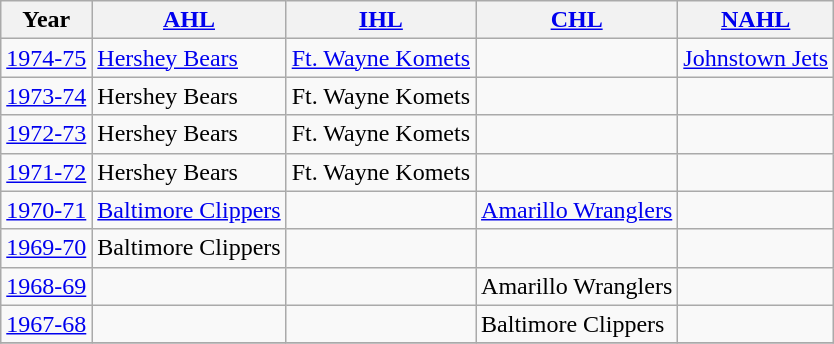<table class="wikitable">
<tr>
<th>Year</th>
<th><a href='#'>AHL</a></th>
<th><a href='#'>IHL</a></th>
<th><a href='#'>CHL</a></th>
<th><a href='#'>NAHL</a></th>
</tr>
<tr>
<td><a href='#'>1974-75</a></td>
<td><a href='#'>Hershey Bears</a></td>
<td><a href='#'>Ft. Wayne Komets</a></td>
<td></td>
<td><a href='#'>Johnstown Jets</a></td>
</tr>
<tr>
<td><a href='#'>1973-74</a></td>
<td>Hershey Bears</td>
<td>Ft. Wayne Komets</td>
<td></td>
<td></td>
</tr>
<tr>
<td><a href='#'>1972-73</a></td>
<td>Hershey Bears</td>
<td>Ft. Wayne Komets</td>
<td></td>
<td></td>
</tr>
<tr>
<td><a href='#'>1971-72</a></td>
<td>Hershey Bears</td>
<td>Ft. Wayne Komets</td>
<td></td>
<td></td>
</tr>
<tr>
<td><a href='#'>1970-71</a></td>
<td><a href='#'>Baltimore Clippers</a></td>
<td></td>
<td><a href='#'>Amarillo Wranglers</a></td>
<td></td>
</tr>
<tr>
<td><a href='#'>1969-70</a></td>
<td>Baltimore Clippers</td>
<td></td>
<td></td>
<td></td>
</tr>
<tr>
<td><a href='#'>1968-69</a></td>
<td></td>
<td></td>
<td>Amarillo Wranglers</td>
<td></td>
</tr>
<tr>
<td><a href='#'>1967-68</a></td>
<td></td>
<td></td>
<td>Baltimore Clippers</td>
<td></td>
</tr>
<tr>
</tr>
</table>
